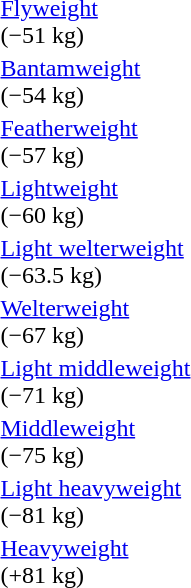<table>
<tr valign="top">
<td rowspan=2><a href='#'>Flyweight</a><br>(−51 kg)<br></td>
<td rowspan=2></td>
<td rowspan=2></td>
<td></td>
</tr>
<tr>
<td></td>
</tr>
<tr valign="top">
<td rowspan=2><a href='#'>Bantamweight</a><br>(−54 kg)<br></td>
<td rowspan=2></td>
<td rowspan=2></td>
<td></td>
</tr>
<tr>
<td></td>
</tr>
<tr valign="top">
<td rowspan=2><a href='#'>Featherweight</a><br>(−57 kg)<br></td>
<td rowspan=2></td>
<td rowspan=2></td>
<td></td>
</tr>
<tr>
<td></td>
</tr>
<tr valign="top">
<td rowspan=2><a href='#'>Lightweight</a><br>(−60 kg)<br></td>
<td rowspan=2></td>
<td rowspan=2></td>
<td></td>
</tr>
<tr>
<td></td>
</tr>
<tr valign="top">
<td rowspan=2><a href='#'>Light welterweight</a><br>(−63.5 kg)<br></td>
<td rowspan=2></td>
<td rowspan=2></td>
<td></td>
</tr>
<tr>
<td></td>
</tr>
<tr valign="top">
<td rowspan=2><a href='#'>Welterweight</a><br>(−67 kg)<br></td>
<td rowspan=2></td>
<td rowspan=2></td>
<td></td>
</tr>
<tr>
<td></td>
</tr>
<tr valign="top">
<td rowspan=2><a href='#'>Light middleweight</a><br>(−71 kg)<br></td>
<td rowspan=2></td>
<td rowspan=2></td>
<td></td>
</tr>
<tr>
<td></td>
</tr>
<tr valign="top">
<td rowspan=2><a href='#'>Middleweight</a><br>(−75 kg)<br></td>
<td rowspan=2></td>
<td rowspan=2></td>
<td></td>
</tr>
<tr>
<td></td>
</tr>
<tr valign="top">
<td rowspan=2><a href='#'>Light heavyweight</a><br>(−81 kg)<br></td>
<td rowspan=2></td>
<td rowspan=2></td>
<td></td>
</tr>
<tr>
<td></td>
</tr>
<tr valign="top">
<td rowspan=2><a href='#'>Heavyweight</a><br>(+81 kg)<br></td>
<td rowspan=2></td>
<td rowspan=2></td>
<td></td>
</tr>
<tr>
<td></td>
</tr>
</table>
